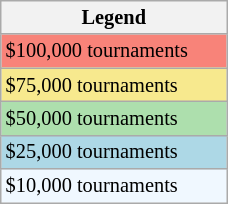<table class="wikitable"  style="font-size:85%; width:12%;">
<tr>
<th>Legend</th>
</tr>
<tr style="background:#f88379;">
<td>$100,000 tournaments</td>
</tr>
<tr style="background:#f7e98e;">
<td>$75,000 tournaments</td>
</tr>
<tr style="background:#addfad;">
<td>$50,000 tournaments</td>
</tr>
<tr style="background:lightblue;">
<td>$25,000 tournaments</td>
</tr>
<tr style="background:#f0f8ff;">
<td>$10,000 tournaments</td>
</tr>
</table>
